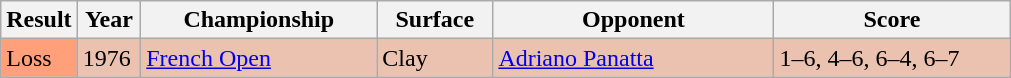<table class="wikitable">
<tr>
<th style="width:40px">Result</th>
<th style="width:35px">Year</th>
<th style="width:150px;">Championship</th>
<th style="width:70px;">Surface</th>
<th style="width:180px;">Opponent</th>
<th style="width:150px;">Score</th>
</tr>
<tr style="background:#ebc2af;">
<td style="background:#ffa07a;">Loss</td>
<td>1976</td>
<td><a href='#'>French Open</a></td>
<td>Clay</td>
<td> <a href='#'>Adriano Panatta</a></td>
<td>1–6, 4–6, 6–4, 6–7</td>
</tr>
</table>
